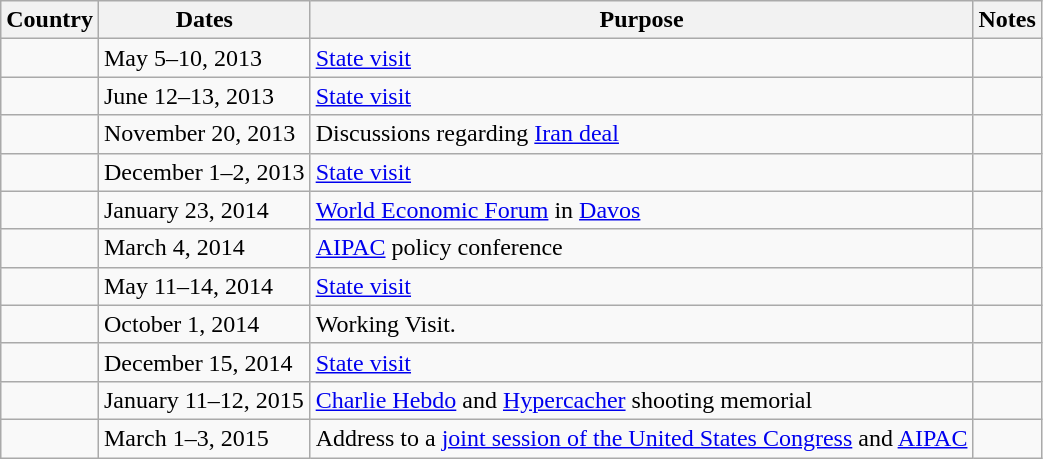<table class="wikitable">
<tr>
<th>Country</th>
<th>Dates</th>
<th>Purpose</th>
<th>Notes</th>
</tr>
<tr>
<td></td>
<td>May 5–10, 2013</td>
<td><a href='#'>State visit</a></td>
<td></td>
</tr>
<tr>
<td></td>
<td>June 12–13, 2013</td>
<td><a href='#'>State visit</a></td>
<td></td>
</tr>
<tr>
<td></td>
<td>November 20, 2013</td>
<td>Discussions regarding <a href='#'>Iran deal</a></td>
<td></td>
</tr>
<tr>
<td><br></td>
<td>December 1–2, 2013</td>
<td><a href='#'>State visit</a></td>
<td></td>
</tr>
<tr>
<td></td>
<td>January 23, 2014</td>
<td><a href='#'>World Economic Forum</a> in <a href='#'>Davos</a></td>
<td></td>
</tr>
<tr>
<td></td>
<td>March 4, 2014</td>
<td><a href='#'>AIPAC</a> policy conference</td>
<td></td>
</tr>
<tr>
<td></td>
<td>May 11–14, 2014</td>
<td><a href='#'>State visit</a></td>
<td></td>
</tr>
<tr>
<td></td>
<td>October 1, 2014</td>
<td>Working Visit.</td>
<td></td>
</tr>
<tr>
<td></td>
<td>December 15, 2014</td>
<td><a href='#'>State visit</a></td>
<td></td>
</tr>
<tr>
<td></td>
<td>January 11–12, 2015</td>
<td><a href='#'>Charlie Hebdo</a> and <a href='#'>Hypercacher</a> shooting memorial</td>
<td></td>
</tr>
<tr>
<td></td>
<td>March 1–3, 2015</td>
<td>Address to a <a href='#'>joint session of the United States Congress</a> and <a href='#'>AIPAC</a></td>
<td></td>
</tr>
</table>
